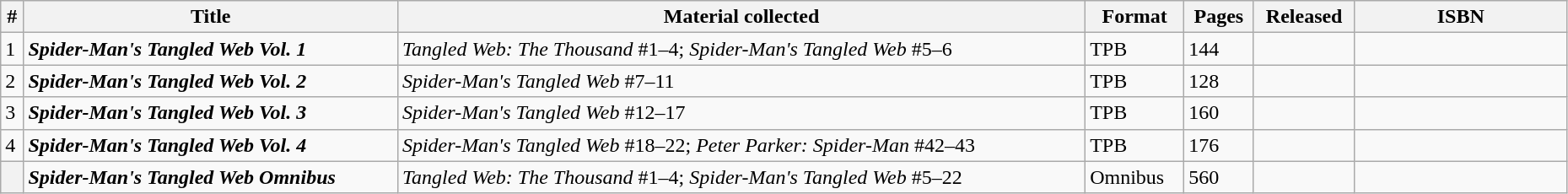<table class="wikitable sortable" width=98%>
<tr>
<th>#</th>
<th>Title</th>
<th>Material collected</th>
<th class="unsortable">Format</th>
<th>Pages</th>
<th>Released</th>
<th class="unsortable" style="width: 10em;">ISBN</th>
</tr>
<tr>
<td>1</td>
<td><strong><em>Spider-Man's Tangled Web Vol. 1</em></strong></td>
<td><em>Tangled Web: The Thousand</em> #1–4; <em>Spider-Man's Tangled Web</em> #5–6</td>
<td>TPB</td>
<td>144</td>
<td></td>
<td></td>
</tr>
<tr>
<td>2</td>
<td><strong><em>Spider-Man's Tangled Web Vol. 2</em></strong></td>
<td><em>Spider-Man's Tangled Web</em> #7–11</td>
<td>TPB</td>
<td>128</td>
<td></td>
<td></td>
</tr>
<tr>
<td>3</td>
<td><strong><em>Spider-Man's Tangled Web Vol. 3</em></strong></td>
<td><em>Spider-Man's Tangled Web</em> #12–17</td>
<td>TPB</td>
<td>160</td>
<td></td>
<td></td>
</tr>
<tr>
<td>4</td>
<td><strong><em>Spider-Man's Tangled Web Vol. 4</em></strong></td>
<td><em>Spider-Man's Tangled Web</em> #18–22; <em>Peter Parker: Spider-Man</em> #42–43</td>
<td>TPB</td>
<td>176</td>
<td></td>
<td></td>
</tr>
<tr>
<th style="background-color: light grey;"></th>
<td><strong><em>Spider-Man's Tangled Web Omnibus</em></strong></td>
<td><em>Tangled Web: The Thousand</em> #1–4; <em>Spider-Man's Tangled Web</em> #5–22</td>
<td>Omnibus</td>
<td>560</td>
<td></td>
<td></td>
</tr>
</table>
